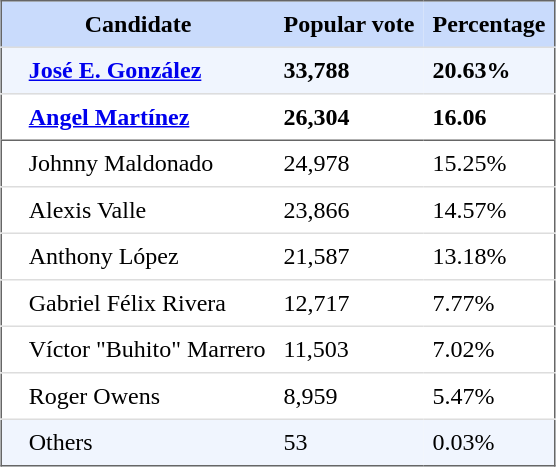<table style="border: 1px solid #666666; border-collapse: collapse" align="center" cellpadding="6">
<tr style="background-color: #C9DBFC">
<th colspan="2">Candidate</th>
<th>Popular vote</th>
<th>Percentage</th>
</tr>
<tr style="background-color: #F0F5FE">
<td style="border-top: 1px solid #DDDDDD"></td>
<td style="border-top: 1px solid #DDDDDD"><strong><a href='#'>José E. González</a></strong></td>
<td style="border-top: 1px solid #DDDDDD"><strong>33,788</strong></td>
<td style="border-top: 1px solid #DDDDDD"><strong>20.63%</strong></td>
</tr>
<tr>
<td style="border-top: 1px solid #DDDDDD"></td>
<td style="border-top: 1px solid #DDDDDD"><strong><a href='#'>Angel Martínez</a></strong></td>
<td style="border-top: 1px solid #DDDDDD"><strong>26,304</strong></td>
<td style="border-top: 1px solid #DDDDDD"><strong>16.06</strong></td>
</tr>
<tr>
<td style="border-top: 1px solid #666666"></td>
<td style="border-top: 1px solid #666666">Johnny Maldonado</td>
<td style="border-top: 1px solid #666666">24,978</td>
<td style="border-top: 1px solid #666666">15.25%</td>
</tr>
<tr>
<td style="border-top: 1px solid #DDDDDD"></td>
<td style="border-top: 1px solid #DDDDDD">Alexis Valle</td>
<td style="border-top: 1px solid #DDDDDD">23,866</td>
<td style="border-top: 1px solid #DDDDDD">14.57%</td>
</tr>
<tr>
<td style="border-top: 1px solid #DDDDDD"></td>
<td style="border-top: 1px solid #DDDDDD">Anthony López</td>
<td style="border-top: 1px solid #DDDDDD">21,587</td>
<td style="border-top: 1px solid #DDDDDD">13.18%</td>
</tr>
<tr>
<td style="border-top: 1px solid #DDDDDD"></td>
<td style="border-top: 1px solid #DDDDDD">Gabriel Félix Rivera</td>
<td style="border-top: 1px solid #DDDDDD">12,717</td>
<td style="border-top: 1px solid #DDDDDD">7.77%</td>
</tr>
<tr>
<td style="border-top: 1px solid #DDDDDD"></td>
<td style="border-top: 1px solid #DDDDDD">Víctor "Buhito" Marrero</td>
<td style="border-top: 1px solid #DDDDDD">11,503</td>
<td style="border-top: 1px solid #DDDDDD">7.02%</td>
</tr>
<tr>
<td style="border-top: 1px solid #DDDDDD"></td>
<td style="border-top: 1px solid #DDDDDD">Roger Owens</td>
<td style="border-top: 1px solid #DDDDDD">8,959</td>
<td style="border-top: 1px solid #DDDDDD">5.47%</td>
</tr>
<tr style="background-color: #F0F5FE">
<td style="border-top: 1px solid #DDDDDD"></td>
<td style="border-top: 1px solid #DDDDDD">Others</td>
<td style="border-top: 1px solid #DDDDDD">53</td>
<td style="border-top: 1px solid #DDDDDD">0.03%</td>
</tr>
</table>
